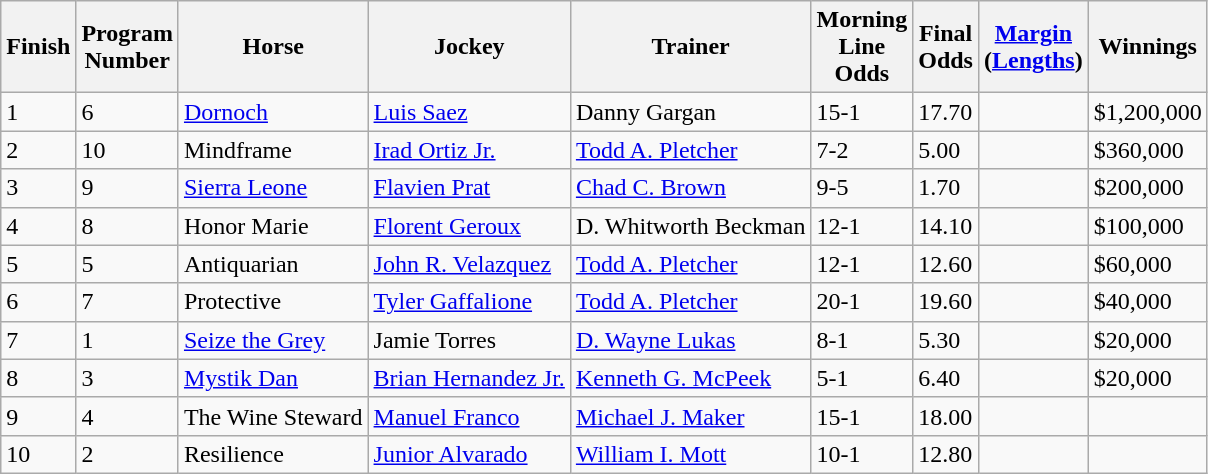<table class="wikitable sortable">
<tr>
<th>Finish</th>
<th>Program<br>Number</th>
<th>Horse</th>
<th>Jockey</th>
<th>Trainer</th>
<th>Morning<br>Line<br>Odds</th>
<th>Final<br>Odds</th>
<th><a href='#'>Margin</a><br>(<a href='#'>Lengths</a>)</th>
<th>Winnings</th>
</tr>
<tr>
<td>1</td>
<td>6</td>
<td><a href='#'>Dornoch</a></td>
<td><a href='#'>Luis Saez</a></td>
<td>Danny Gargan</td>
<td>15-1</td>
<td>17.70</td>
<td></td>
<td>$1,200,000</td>
</tr>
<tr>
<td>2</td>
<td>10</td>
<td>Mindframe</td>
<td><a href='#'>Irad Ortiz Jr.</a></td>
<td><a href='#'>Todd A. Pletcher</a></td>
<td>7-2</td>
<td>5.00</td>
<td></td>
<td>$360,000</td>
</tr>
<tr>
<td>3</td>
<td>9</td>
<td><a href='#'>Sierra Leone</a></td>
<td><a href='#'>Flavien Prat</a></td>
<td><a href='#'>Chad C. Brown</a></td>
<td>9-5</td>
<td>1.70</td>
<td></td>
<td>$200,000</td>
</tr>
<tr>
<td>4</td>
<td>8</td>
<td>Honor Marie</td>
<td><a href='#'>Florent Geroux</a></td>
<td>D. Whitworth Beckman</td>
<td>12-1</td>
<td>14.10</td>
<td></td>
<td>$100,000</td>
</tr>
<tr>
<td>5</td>
<td>5</td>
<td>Antiquarian</td>
<td><a href='#'>John R. Velazquez</a></td>
<td><a href='#'>Todd A. Pletcher</a></td>
<td>12-1</td>
<td>12.60</td>
<td></td>
<td>$60,000</td>
</tr>
<tr>
<td>6</td>
<td>7</td>
<td>Protective</td>
<td><a href='#'>Tyler Gaffalione</a></td>
<td><a href='#'>Todd A. Pletcher</a></td>
<td>20-1</td>
<td>19.60</td>
<td></td>
<td>$40,000</td>
</tr>
<tr>
<td>7</td>
<td>1</td>
<td><a href='#'>Seize the Grey</a></td>
<td>Jamie Torres</td>
<td><a href='#'>D. Wayne Lukas</a></td>
<td>8-1</td>
<td>5.30</td>
<td></td>
<td>$20,000</td>
</tr>
<tr>
<td>8</td>
<td>3</td>
<td><a href='#'>Mystik Dan</a></td>
<td><a href='#'>Brian Hernandez Jr.</a></td>
<td><a href='#'>Kenneth G. McPeek</a></td>
<td>5-1</td>
<td>6.40</td>
<td></td>
<td>$20,000</td>
</tr>
<tr>
<td>9</td>
<td>4</td>
<td>The Wine Steward</td>
<td><a href='#'>Manuel Franco</a></td>
<td><a href='#'>Michael J. Maker</a></td>
<td>15-1</td>
<td>18.00</td>
<td></td>
<td></td>
</tr>
<tr>
<td>10</td>
<td>2</td>
<td>Resilience</td>
<td><a href='#'>Junior Alvarado</a></td>
<td><a href='#'>William I. Mott</a></td>
<td>10-1</td>
<td>12.80</td>
<td></td>
<td></td>
</tr>
</table>
